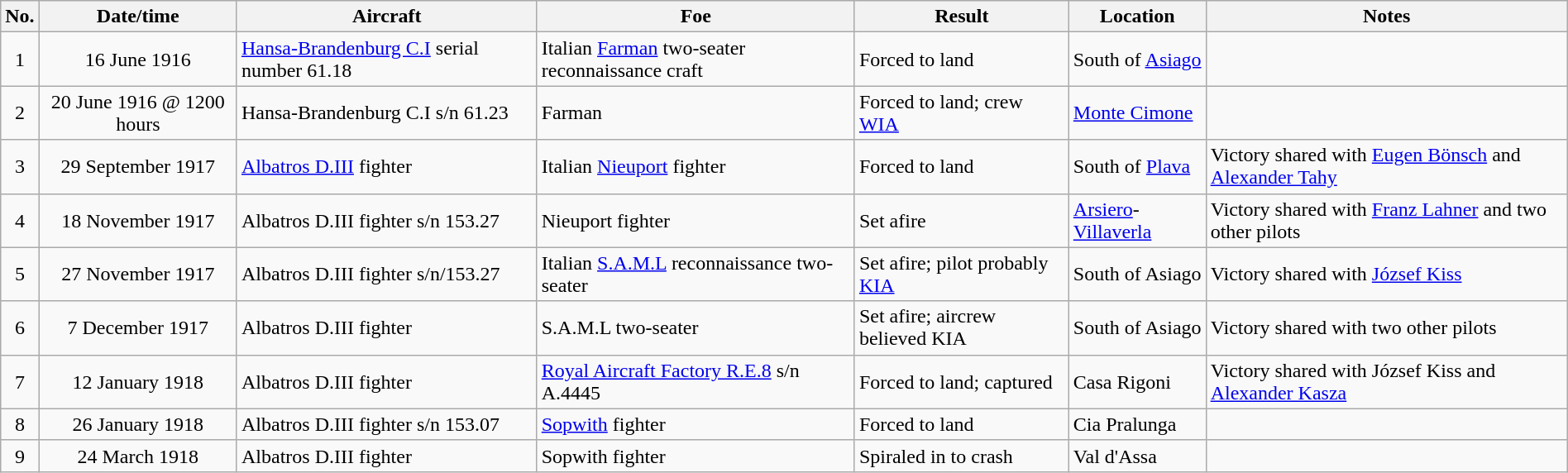<table class="wikitable" style="margin:1em auto 1em auto;">
<tr>
<th>No.</th>
<th>Date/time</th>
<th>Aircraft</th>
<th>Foe</th>
<th>Result</th>
<th>Location</th>
<th>Notes</th>
</tr>
<tr>
<td style="text-align:center;">1</td>
<td style="text-align:center;">16 June 1916</td>
<td><a href='#'>Hansa-Brandenburg C.I</a> serial number 61.18</td>
<td>Italian <a href='#'>Farman</a> two-seater reconnaissance craft</td>
<td>Forced to land</td>
<td>South of <a href='#'>Asiago</a></td>
<td></td>
</tr>
<tr>
<td style="text-align:center;">2</td>
<td style="text-align:center;">20 June 1916 @ 1200 hours</td>
<td>Hansa-Brandenburg C.I s/n 61.23</td>
<td>Farman</td>
<td>Forced to land; crew <a href='#'>WIA</a></td>
<td><a href='#'>Monte Cimone</a></td>
<td></td>
</tr>
<tr>
<td style="text-align:center;">3</td>
<td style="text-align:center;">29 September 1917</td>
<td><a href='#'>Albatros D.III</a> fighter</td>
<td>Italian <a href='#'>Nieuport</a> fighter</td>
<td>Forced to land</td>
<td>South of <a href='#'>Plava</a></td>
<td>Victory shared with <a href='#'>Eugen Bönsch</a> and <a href='#'>Alexander Tahy</a></td>
</tr>
<tr>
<td style="text-align:center;">4</td>
<td style="text-align:center;">18 November 1917</td>
<td>Albatros D.III fighter s/n 153.27</td>
<td>Nieuport fighter</td>
<td>Set afire</td>
<td><a href='#'>Arsiero</a>-<a href='#'>Villaverla</a></td>
<td>Victory shared with <a href='#'>Franz Lahner</a> and two other pilots</td>
</tr>
<tr>
<td style="text-align:center;">5</td>
<td style="text-align:center;">27 November 1917</td>
<td>Albatros D.III fighter s/n/153.27</td>
<td>Italian <a href='#'>S.A.M.L</a> reconnaissance two-seater</td>
<td>Set afire; pilot probably <a href='#'>KIA</a></td>
<td>South of Asiago</td>
<td>Victory shared with <a href='#'>József Kiss</a></td>
</tr>
<tr>
<td style="text-align:center;">6</td>
<td style="text-align:center;">7 December 1917</td>
<td>Albatros D.III fighter</td>
<td>S.A.M.L two-seater</td>
<td>Set afire; aircrew believed KIA</td>
<td>South of Asiago</td>
<td>Victory shared with two other pilots</td>
</tr>
<tr>
<td style="text-align:center;">7</td>
<td style="text-align:center;">12 January 1918</td>
<td>Albatros D.III fighter</td>
<td><a href='#'>Royal Aircraft Factory R.E.8</a> s/n A.4445</td>
<td>Forced to land; captured</td>
<td>Casa Rigoni</td>
<td>Victory shared with József Kiss and <a href='#'>Alexander Kasza</a></td>
</tr>
<tr>
<td style="text-align:center;">8</td>
<td style="text-align:center;">26 January 1918</td>
<td>Albatros D.III fighter s/n 153.07</td>
<td><a href='#'>Sopwith</a> fighter</td>
<td>Forced to land</td>
<td>Cia Pralunga</td>
<td></td>
</tr>
<tr>
<td style="text-align:center;">9</td>
<td style="text-align:center;">24 March 1918</td>
<td>Albatros D.III fighter</td>
<td>Sopwith fighter</td>
<td>Spiraled in to crash</td>
<td>Val d'Assa</td>
<td></td>
</tr>
</table>
